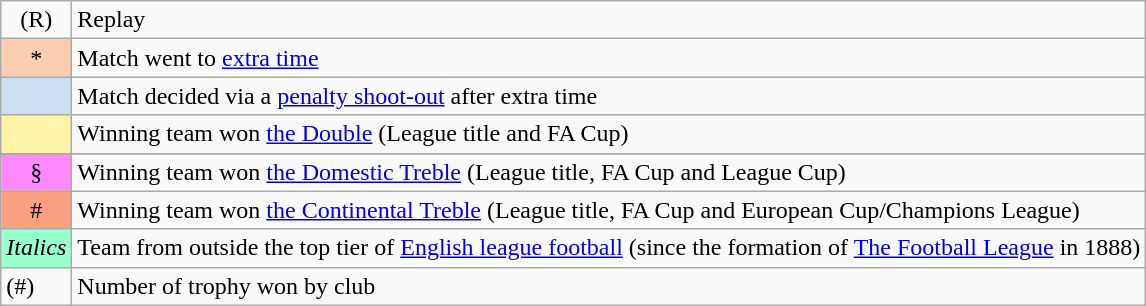<table class="wikitable">
<tr>
<td align=center>(R)</td>
<td>Replay</td>
</tr>
<tr>
<td align=center style="background-color:#FBCEB1">*</td>
<td>Match went to <a href='#'>extra time</a></td>
</tr>
<tr>
<td align=center style="background-color:#cedff2"></td>
<td>Match decided via a <a href='#'>penalty shoot-out</a> after extra time</td>
</tr>
<tr>
<td align=center style="background-color:#fff4a7"></td>
<td>Winning team won <a href='#'>the Double</a> (League title and FA Cup)</td>
</tr>
<tr>
</tr>
<tr>
<td align=center style="background-color:#ff88ff">§</td>
<td>Winning team won <a href='#'>the Domestic Treble</a> (League title, FA Cup and League Cup)</td>
</tr>
<tr>
<td align=center style="background-color:#fa9f80">#</td>
<td>Winning team won <a href='#'>the Continental Treble</a> (League title, FA Cup and European Cup/Champions League)</td>
</tr>
<tr>
<td align=center style="background-color:#9FC"><em>Italics</em></td>
<td>Team from outside the top tier of <a href='#'>English league football</a> (since the formation of <a href='#'>The Football League</a> in 1888)</td>
</tr>
<tr>
<td>(#)</td>
<td>Number of trophy won by club</td>
</tr>
</table>
